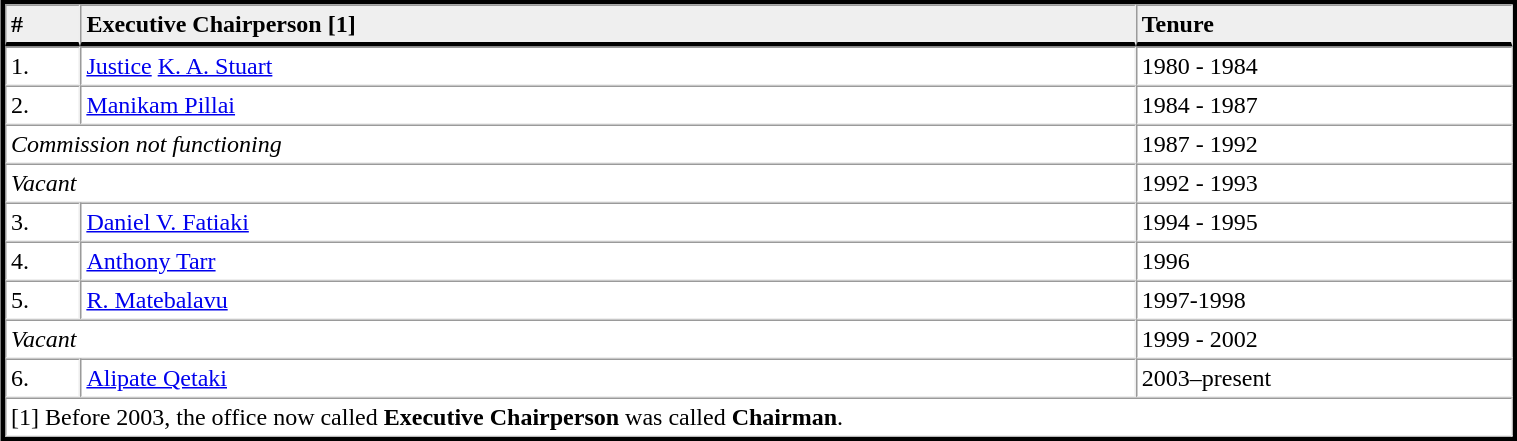<table table width="80%" border="1" align="center" cellpadding=3 cellspacing=0 style="margin:5px; border:3px solid;">
<tr>
<td td width="5%" style="border-bottom:3px solid; background:#efefef;"><strong>#</strong></td>
<td td width="70%" style="border-bottom:3px solid; background:#efefef;"><strong>Executive Chairperson [1]</strong></td>
<td td width="30%" style="border-bottom:3px solid; background:#efefef;"><strong>Tenure</strong></td>
</tr>
<tr>
<td>1.</td>
<td><a href='#'>Justice</a> <a href='#'>K. A. Stuart</a></td>
<td>1980 - 1984</td>
</tr>
<tr>
<td>2.</td>
<td><a href='#'>Manikam Pillai</a></td>
<td>1984 - 1987</td>
</tr>
<tr>
<td colspan=2><em>Commission not functioning</em></td>
<td>1987 - 1992</td>
</tr>
<tr>
<td colspan=2><em>Vacant</em></td>
<td>1992 - 1993</td>
</tr>
<tr>
<td>3.</td>
<td><a href='#'>Daniel V. Fatiaki</a></td>
<td>1994 - 1995</td>
</tr>
<tr>
<td>4.</td>
<td><a href='#'>Anthony Tarr</a></td>
<td>1996</td>
</tr>
<tr>
<td>5.</td>
<td><a href='#'>R. Matebalavu</a></td>
<td>1997-1998</td>
</tr>
<tr>
<td colspan=2><em>Vacant</em></td>
<td>1999 - 2002</td>
</tr>
<tr>
<td>6.</td>
<td><a href='#'>Alipate Qetaki</a></td>
<td>2003–present</td>
</tr>
<tr>
<td colspan=3>[1] Before 2003, the office now called <strong>Executive Chairperson</strong> was called <strong>Chairman</strong>.</td>
</tr>
</table>
